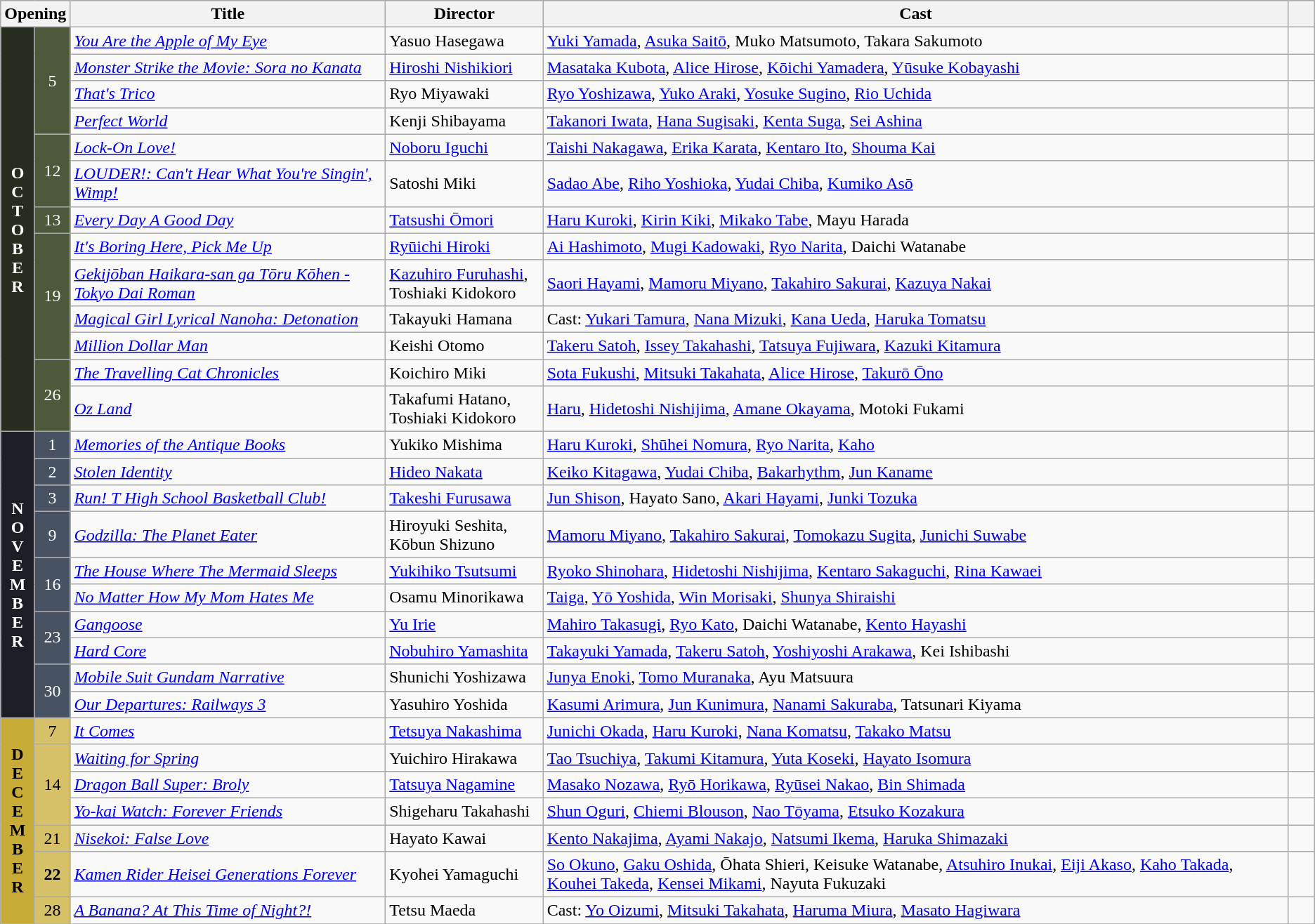<table class="wikitable">
<tr style="background:#b0e0e6; text-align:center;">
<th colspan="2">Opening</th>
<th style="width:24%;">Title</th>
<th style="width:12%">Director</th>
<th>Cast</th>
<th style="width:2%;"></th>
</tr>
<tr>
<th rowspan="13" style="text-align:center; background:#272D1E; color:white;">O<br>C<br>T<br>O<br>B<br>E<br>R</th>
<td rowspan="4" style="text-align:center; background:#4E593C; color:white;">5</td>
<td><em><a href='#'>You Are the Apple of My Eye</a></em></td>
<td>Yasuo Hasegawa</td>
<td><a href='#'>Yuki Yamada</a>, <a href='#'>Asuka Saitō</a>, Muko Matsumoto, Takara Sakumoto</td>
<td></td>
</tr>
<tr>
<td><em><a href='#'>Monster Strike the Movie: Sora no Kanata</a></em></td>
<td><a href='#'>Hiroshi Nishikiori</a></td>
<td><a href='#'>Masataka Kubota</a>, <a href='#'>Alice Hirose</a>, <a href='#'>Kōichi Yamadera</a>, <a href='#'>Yūsuke Kobayashi</a></td>
<td></td>
</tr>
<tr>
<td><em><a href='#'>That's Trico</a></em></td>
<td>Ryo Miyawaki</td>
<td><a href='#'>Ryo Yoshizawa</a>, <a href='#'>Yuko Araki</a>, <a href='#'>Yosuke Sugino</a>, <a href='#'>Rio Uchida</a></td>
<td></td>
</tr>
<tr>
<td><em><a href='#'>Perfect World</a></em></td>
<td>Kenji Shibayama</td>
<td><a href='#'>Takanori Iwata</a>, <a href='#'>Hana Sugisaki</a>, <a href='#'>Kenta Suga</a>, <a href='#'>Sei Ashina</a></td>
<td></td>
</tr>
<tr>
<td rowspan="2" style="text-align:center; background:#4E593C; color:white;">12</td>
<td><em><a href='#'>Lock-On Love!</a></em></td>
<td><a href='#'>Noboru Iguchi</a></td>
<td><a href='#'>Taishi Nakagawa</a>, <a href='#'>Erika Karata</a>, <a href='#'>Kentaro Ito</a>, <a href='#'>Shouma Kai</a></td>
<td></td>
</tr>
<tr>
<td><em><a href='#'>LOUDER!: Can't Hear What You're Singin', Wimp!</a></em></td>
<td>Satoshi Miki</td>
<td><a href='#'>Sadao Abe</a>, <a href='#'>Riho Yoshioka</a>, <a href='#'>Yudai Chiba</a>, <a href='#'>Kumiko Asō</a></td>
<td></td>
</tr>
<tr>
<td rowspan="1" style="text-align:center; background:#4E593C; color:white;">13</td>
<td><em><a href='#'>Every Day A Good Day</a></em></td>
<td><a href='#'>Tatsushi Ōmori</a></td>
<td><a href='#'>Haru Kuroki</a>, <a href='#'>Kirin Kiki</a>, <a href='#'>Mikako Tabe</a>, Mayu Harada</td>
<td></td>
</tr>
<tr>
<td rowspan="4" style="text-align:center; background:#4E593C; color:white;">19</td>
<td><em><a href='#'>It's Boring Here, Pick Me Up</a></em></td>
<td><a href='#'>Ryūichi Hiroki</a></td>
<td><a href='#'>Ai Hashimoto</a>, <a href='#'>Mugi Kadowaki</a>, <a href='#'>Ryo Narita</a>, Daichi Watanabe</td>
<td></td>
</tr>
<tr>
<td><em><a href='#'>Gekijōban Haikara-san ga Tōru Kōhen - Tokyo Dai Roman</a></em></td>
<td><a href='#'>Kazuhiro Furuhashi</a>, Toshiaki Kidokoro</td>
<td><a href='#'>Saori Hayami</a>, <a href='#'>Mamoru Miyano</a>, <a href='#'>Takahiro Sakurai</a>, <a href='#'>Kazuya Nakai</a></td>
<td></td>
</tr>
<tr>
<td><em><a href='#'>Magical Girl Lyrical Nanoha: Detonation</a></em></td>
<td>Takayuki Hamana</td>
<td>Cast: <a href='#'>Yukari Tamura</a>, <a href='#'>Nana Mizuki</a>, <a href='#'>Kana Ueda</a>, <a href='#'>Haruka Tomatsu</a></td>
<td></td>
</tr>
<tr>
<td><em><a href='#'>Million Dollar Man</a></em></td>
<td>Keishi Otomo</td>
<td><a href='#'>Takeru Satoh</a>, <a href='#'>Issey Takahashi</a>, <a href='#'>Tatsuya Fujiwara</a>, <a href='#'>Kazuki Kitamura</a></td>
<td></td>
</tr>
<tr>
<td rowspan="2" style="text-align:center; background:#4E593C; color:white;">26</td>
<td><em><a href='#'>The Travelling Cat Chronicles</a></em></td>
<td>Koichiro Miki</td>
<td><a href='#'>Sota Fukushi</a>, <a href='#'>Mitsuki Takahata</a>, <a href='#'>Alice Hirose</a>, <a href='#'>Takurō Ōno</a></td>
<td></td>
</tr>
<tr>
<td><em><a href='#'>Oz Land</a></em></td>
<td>Takafumi Hatano, Toshiaki Kidokoro</td>
<td><a href='#'>Haru</a>, <a href='#'>Hidetoshi Nishijima</a>, <a href='#'>Amane Okayama</a>, Motoki Fukami</td>
<td></td>
</tr>
<tr>
<th rowspan="10" style="text-align:center; background:#1B1F25; color:white;">N<br>O<br>V<br>E<br>M<br>B<br>E<br>R</th>
<td rowspan="1" style="text-align:center; background:#475263; color:white;">1</td>
<td><em><a href='#'>Memories of the Antique Books</a></em></td>
<td>Yukiko Mishima</td>
<td><a href='#'>Haru Kuroki</a>, <a href='#'>Shūhei Nomura</a>, <a href='#'>Ryo Narita</a>, <a href='#'>Kaho</a></td>
<td></td>
</tr>
<tr>
<td rowspan="1" style="text-align:center; background:#475263; color:white;">2</td>
<td><em><a href='#'>Stolen Identity</a></em></td>
<td><a href='#'>Hideo Nakata</a></td>
<td><a href='#'>Keiko Kitagawa</a>, <a href='#'>Yudai Chiba</a>, <a href='#'>Bakarhythm</a>, <a href='#'>Jun Kaname</a></td>
<td></td>
</tr>
<tr>
<td rowspan="1" style="text-align:center; background:#475263; color:white;">3</td>
<td><em><a href='#'>Run! T High School Basketball Club!</a></em></td>
<td><a href='#'>Takeshi Furusawa</a></td>
<td><a href='#'>Jun Shison</a>, Hayato Sano, <a href='#'>Akari Hayami</a>, <a href='#'>Junki Tozuka</a></td>
<td></td>
</tr>
<tr>
<td rowspan="1" style="text-align:center; background:#475263; color:white;">9</td>
<td><em><a href='#'>Godzilla: The Planet Eater</a></em></td>
<td>Hiroyuki Seshita, Kōbun Shizuno</td>
<td><a href='#'>Mamoru Miyano</a>, <a href='#'>Takahiro Sakurai</a>, <a href='#'>Tomokazu Sugita</a>, <a href='#'>Junichi Suwabe</a></td>
<td></td>
</tr>
<tr>
<td rowspan="2" style="text-align:center; background:#475263; color:white;">16</td>
<td><em><a href='#'>The House Where The Mermaid Sleeps</a></em></td>
<td><a href='#'>Yukihiko Tsutsumi</a></td>
<td><a href='#'>Ryoko Shinohara</a>, <a href='#'>Hidetoshi Nishijima</a>, <a href='#'>Kentaro Sakaguchi</a>, <a href='#'>Rina Kawaei</a></td>
<td></td>
</tr>
<tr>
<td><em><a href='#'>No Matter How My Mom Hates Me</a></em></td>
<td>Osamu Minorikawa</td>
<td><a href='#'>Taiga</a>, <a href='#'>Yō Yoshida</a>, <a href='#'>Win Morisaki</a>, <a href='#'>Shunya Shiraishi</a></td>
<td></td>
</tr>
<tr>
<td rowspan="2" style="text-align:center; background:#475263; color:white;">23</td>
<td><em><a href='#'>Gangoose</a></em></td>
<td><a href='#'>Yu Irie</a></td>
<td><a href='#'>Mahiro Takasugi</a>, <a href='#'>Ryo Kato</a>, Daichi Watanabe, <a href='#'>Kento Hayashi</a></td>
<td></td>
</tr>
<tr>
<td><em><a href='#'>Hard Core</a></em></td>
<td><a href='#'>Nobuhiro Yamashita</a></td>
<td><a href='#'>Takayuki Yamada</a>, <a href='#'>Takeru Satoh</a>, <a href='#'>Yoshiyoshi Arakawa</a>, Kei Ishibashi</td>
<td></td>
</tr>
<tr>
<td rowspan="2" style="text-align:center; background:#475263; color:white;">30</td>
<td><em><a href='#'>Mobile Suit Gundam Narrative</a></em></td>
<td>Shunichi Yoshizawa</td>
<td><a href='#'>Junya Enoki</a>, <a href='#'>Tomo Muranaka</a>, Ayu Matsuura</td>
<td></td>
</tr>
<tr>
<td><em><a href='#'>Our Departures: Railways 3</a></em></td>
<td>Yasuhiro Yoshida</td>
<td><a href='#'>Kasumi Arimura</a>, <a href='#'>Jun Kunimura</a>, <a href='#'>Nanami Sakuraba</a>, Tatsunari Kiyama</td>
<td></td>
</tr>
<tr>
<th rowspan="7" style="text-align:center; background:#C8AB37; color:black;">D<br>E<br>C<br>E<br>M<br>B<br>E<br>R</th>
<td rowspan="1" style="text-align:center; background:#D6C068; color:black;">7</td>
<td><em><a href='#'>It Comes</a></em></td>
<td><a href='#'>Tetsuya Nakashima</a></td>
<td><a href='#'>Junichi Okada</a>, <a href='#'>Haru Kuroki</a>, <a href='#'>Nana Komatsu</a>, <a href='#'>Takako Matsu</a></td>
<td></td>
</tr>
<tr>
<td rowspan="3" style="text-align:center; background:#D6C068; color:black;">14</td>
<td><em><a href='#'>Waiting for Spring</a></em></td>
<td>Yuichiro Hirakawa</td>
<td><a href='#'>Tao Tsuchiya</a>, <a href='#'>Takumi Kitamura</a>, <a href='#'>Yuta Koseki</a>, <a href='#'>Hayato Isomura</a></td>
<td></td>
</tr>
<tr>
<td><em><a href='#'>Dragon Ball Super: Broly</a></em></td>
<td><a href='#'>Tatsuya Nagamine</a></td>
<td><a href='#'>Masako Nozawa</a>, <a href='#'>Ryō Horikawa</a>, <a href='#'>Ryūsei Nakao</a>, <a href='#'>Bin Shimada</a></td>
<td></td>
</tr>
<tr>
<td><em><a href='#'>Yo-kai Watch: Forever Friends</a></em></td>
<td>Shigeharu Takahashi</td>
<td><a href='#'>Shun Oguri</a>, <a href='#'>Chiemi Blouson</a>, <a href='#'>Nao Tōyama</a>, <a href='#'>Etsuko Kozakura</a></td>
<td></td>
</tr>
<tr>
<td rowspan="1" style="text-align:center; background:#D6C068; color:black;">21</td>
<td><em><a href='#'>Nisekoi: False Love</a></em></td>
<td>Hayato Kawai</td>
<td><a href='#'>Kento Nakajima</a>, <a href='#'>Ayami Nakajo</a>, <a href='#'>Natsumi Ikema</a>, <a href='#'>Haruka Shimazaki</a></td>
<td></td>
</tr>
<tr>
<th style="text-align:center; background:#D6C068; color:black;">22</th>
<td><em><a href='#'>Kamen Rider Heisei Generations Forever</a></em></td>
<td>Kyohei Yamaguchi</td>
<td><a href='#'>So Okuno</a>, <a href='#'>Gaku Oshida</a>, Ōhata Shieri, Keisuke Watanabe, <a href='#'>Atsuhiro Inukai</a>, <a href='#'>Eiji Akaso</a>, <a href='#'>Kaho Takada</a>, <a href='#'>Kouhei Takeda</a>, <a href='#'>Kensei Mikami</a>, Nayuta Fukuzaki</td>
<td></td>
</tr>
<tr>
<td rowspan="1" style="text-align:center; background:#D6C068; color:black;">28</td>
<td><em><a href='#'>A Banana? At This Time of Night?!</a></em></td>
<td>Tetsu Maeda</td>
<td>Cast: <a href='#'>Yo Oizumi</a>, <a href='#'>Mitsuki Takahata</a>, <a href='#'>Haruma Miura</a>, <a href='#'>Masato Hagiwara</a></td>
<td></td>
</tr>
<tr>
</tr>
</table>
